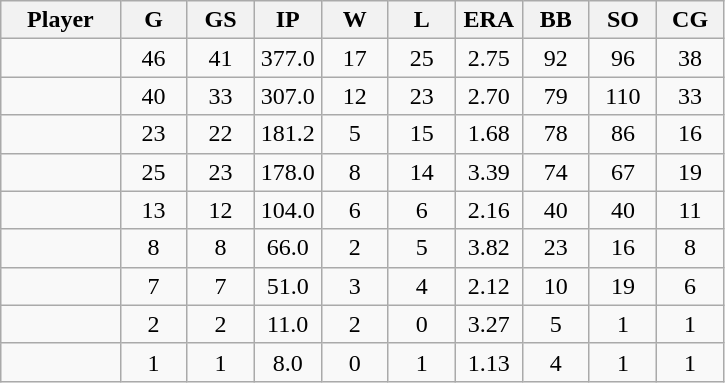<table class="wikitable sortable">
<tr>
<th bgcolor="#DDDDFF" width="16%">Player</th>
<th bgcolor="#DDDDFF" width="9%">G</th>
<th bgcolor="#DDDDFF" width="9%">GS</th>
<th bgcolor="#DDDDFF" width="9%">IP</th>
<th bgcolor="#DDDDFF" width="9%">W</th>
<th bgcolor="#DDDDFF" width="9%">L</th>
<th bgcolor="#DDDDFF" width="9%">ERA</th>
<th bgcolor="#DDDDFF" width="9%">BB</th>
<th bgcolor="#DDDDFF" width="9%">SO</th>
<th bgcolor="#DDDDFF" width="9%">CG</th>
</tr>
<tr align="center">
<td></td>
<td>46</td>
<td>41</td>
<td>377.0</td>
<td>17</td>
<td>25</td>
<td>2.75</td>
<td>92</td>
<td>96</td>
<td>38</td>
</tr>
<tr align="center">
<td></td>
<td>40</td>
<td>33</td>
<td>307.0</td>
<td>12</td>
<td>23</td>
<td>2.70</td>
<td>79</td>
<td>110</td>
<td>33</td>
</tr>
<tr align="center">
<td></td>
<td>23</td>
<td>22</td>
<td>181.2</td>
<td>5</td>
<td>15</td>
<td>1.68</td>
<td>78</td>
<td>86</td>
<td>16</td>
</tr>
<tr align=center>
<td></td>
<td>25</td>
<td>23</td>
<td>178.0</td>
<td>8</td>
<td>14</td>
<td>3.39</td>
<td>74</td>
<td>67</td>
<td>19</td>
</tr>
<tr align="center">
<td></td>
<td>13</td>
<td>12</td>
<td>104.0</td>
<td>6</td>
<td>6</td>
<td>2.16</td>
<td>40</td>
<td>40</td>
<td>11</td>
</tr>
<tr align="center">
<td></td>
<td>8</td>
<td>8</td>
<td>66.0</td>
<td>2</td>
<td>5</td>
<td>3.82</td>
<td>23</td>
<td>16</td>
<td>8</td>
</tr>
<tr align="center">
<td></td>
<td>7</td>
<td>7</td>
<td>51.0</td>
<td>3</td>
<td>4</td>
<td>2.12</td>
<td>10</td>
<td>19</td>
<td>6</td>
</tr>
<tr align="center">
<td></td>
<td>2</td>
<td>2</td>
<td>11.0</td>
<td>2</td>
<td>0</td>
<td>3.27</td>
<td>5</td>
<td>1</td>
<td>1</td>
</tr>
<tr align="center">
<td></td>
<td>1</td>
<td>1</td>
<td>8.0</td>
<td>0</td>
<td>1</td>
<td>1.13</td>
<td>4</td>
<td>1</td>
<td>1</td>
</tr>
</table>
